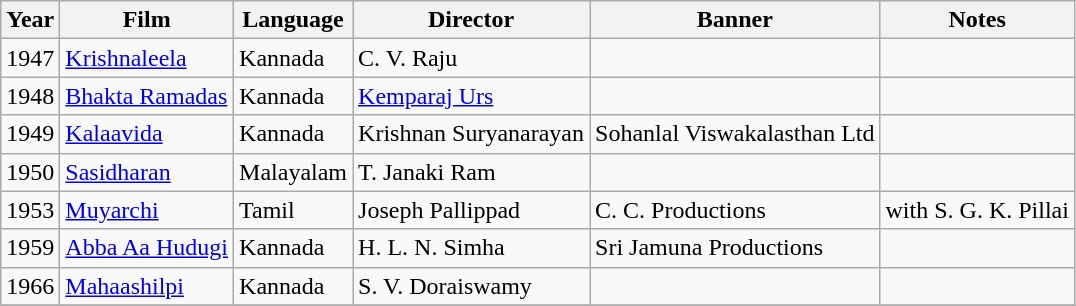<table class="wikitable">
<tr>
<th>Year</th>
<th>Film</th>
<th>Language</th>
<th>Director</th>
<th>Banner</th>
<th>Notes</th>
</tr>
<tr>
<td>1947</td>
<td><a href='#'>Krishnaleela</a></td>
<td>Kannada</td>
<td>C. V. Raju</td>
<td></td>
<td></td>
</tr>
<tr>
<td>1948</td>
<td><a href='#'>Bhakta Ramadas</a></td>
<td>Kannada</td>
<td><a href='#'>Kemparaj Urs</a></td>
<td></td>
<td></td>
</tr>
<tr>
<td>1949</td>
<td><a href='#'>Kalaavida</a></td>
<td>Kannada</td>
<td>Krishnan Suryanarayan</td>
<td>Sohanlal Viswakalasthan Ltd</td>
<td></td>
</tr>
<tr>
<td>1950</td>
<td><a href='#'>Sasidharan</a></td>
<td>Malayalam</td>
<td>T. Janaki Ram</td>
<td></td>
<td></td>
</tr>
<tr>
<td>1953</td>
<td><a href='#'>Muyarchi</a></td>
<td>Tamil</td>
<td>Joseph Pallippad</td>
<td>C. C. Productions</td>
<td>with S. G. K. Pillai</td>
</tr>
<tr>
<td>1959</td>
<td><a href='#'>Abba Aa Hudugi</a></td>
<td>Kannada</td>
<td>H. L. N. Simha</td>
<td>Sri Jamuna Productions</td>
<td></td>
</tr>
<tr>
<td>1966</td>
<td><a href='#'>Mahaashilpi</a></td>
<td>Kannada</td>
<td>S. V. Doraiswamy</td>
<td></td>
<td></td>
</tr>
<tr>
</tr>
</table>
